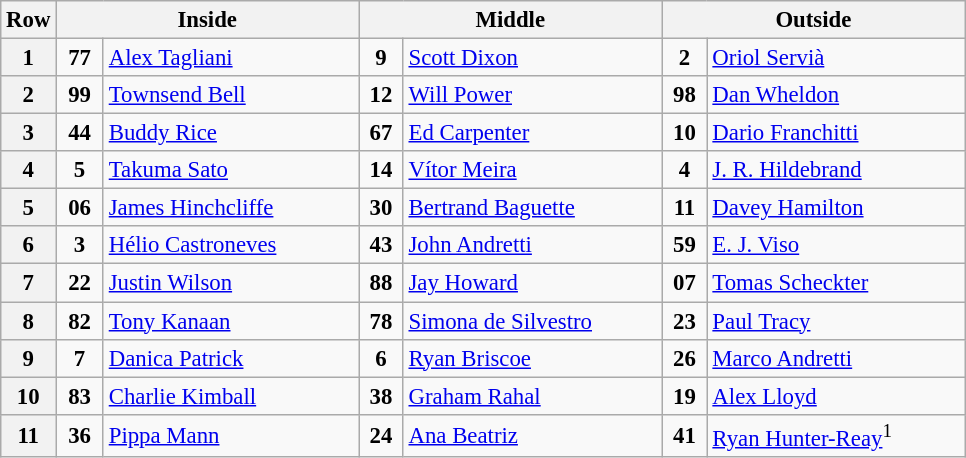<table class="wikitable" style="font-size: 95%;">
<tr>
<th>Row</th>
<th colspan=2 width="195">Inside</th>
<th colspan=2 width="195">Middle</th>
<th colspan=2 width="195">Outside</th>
</tr>
<tr>
<th>1</th>
<td style="text-align:center"><strong>77</strong></td>
<td> <a href='#'>Alex Tagliani</a></td>
<td style="text-align:center"><strong>9</strong></td>
<td> <a href='#'>Scott Dixon</a> <strong></strong></td>
<td style="text-align:center"><strong>2</strong></td>
<td> <a href='#'>Oriol Servià</a></td>
</tr>
<tr>
<th>2</th>
<td style="text-align:center"><strong>99</strong></td>
<td> <a href='#'>Townsend Bell</a></td>
<td style="text-align:center"><strong>12</strong></td>
<td> <a href='#'>Will Power</a></td>
<td style="text-align:center"><strong>98</strong></td>
<td> <a href='#'>Dan Wheldon</a> <strong></strong></td>
</tr>
<tr>
<th>3</th>
<td style="text-align:center"><strong>44</strong></td>
<td> <a href='#'>Buddy Rice</a> <strong></strong></td>
<td style="text-align:center"><strong>67</strong></td>
<td> <a href='#'>Ed Carpenter</a></td>
<td style="text-align:center"><strong>10</strong></td>
<td> <a href='#'>Dario Franchitti</a> <strong></strong></td>
</tr>
<tr>
<th>4</th>
<td style="text-align:center"><strong>5</strong></td>
<td> <a href='#'>Takuma Sato</a></td>
<td style="text-align:center"><strong>14</strong></td>
<td> <a href='#'>Vítor Meira</a></td>
<td style="text-align:center"><strong>4</strong></td>
<td> <a href='#'>J. R. Hildebrand</a> <strong></strong></td>
</tr>
<tr>
<th>5</th>
<td style="text-align:center"><strong>06</strong></td>
<td> <a href='#'>James Hinchcliffe</a> <strong></strong></td>
<td style="text-align:center"><strong>30</strong></td>
<td> <a href='#'>Bertrand Baguette</a></td>
<td style="text-align:center"><strong>11</strong></td>
<td> <a href='#'>Davey Hamilton</a></td>
</tr>
<tr>
<th>6</th>
<td style="text-align:center"><strong>3</strong></td>
<td> <a href='#'>Hélio Castroneves</a> <strong></strong></td>
<td style="text-align:center"><strong>43</strong></td>
<td> <a href='#'>John Andretti</a></td>
<td style="text-align:center"><strong>59</strong></td>
<td> <a href='#'>E. J. Viso</a></td>
</tr>
<tr>
<th>7</th>
<td style="text-align:center"><strong>22</strong></td>
<td> <a href='#'>Justin Wilson</a></td>
<td style="text-align:center"><strong>88</strong></td>
<td> <a href='#'>Jay Howard</a> <strong></strong></td>
<td style="text-align:center"><strong>07</strong></td>
<td> <a href='#'>Tomas Scheckter</a></td>
</tr>
<tr>
<th>8</th>
<td style="text-align:center"><strong>82</strong></td>
<td> <a href='#'>Tony Kanaan</a></td>
<td style="text-align:center"><strong>78</strong></td>
<td> <a href='#'>Simona de Silvestro</a></td>
<td style="text-align:center"><strong>23</strong></td>
<td> <a href='#'>Paul Tracy</a></td>
</tr>
<tr>
<th>9</th>
<td style="text-align:center"><strong>7</strong></td>
<td> <a href='#'>Danica Patrick</a></td>
<td style="text-align:center"><strong>6</strong></td>
<td> <a href='#'>Ryan Briscoe</a></td>
<td style="text-align:center"><strong>26</strong></td>
<td> <a href='#'>Marco Andretti</a></td>
</tr>
<tr>
<th>10</th>
<td style="text-align:center"><strong>83</strong></td>
<td> <a href='#'>Charlie Kimball</a> <strong></strong></td>
<td style="text-align:center"><strong>38</strong></td>
<td> <a href='#'>Graham Rahal</a></td>
<td style="text-align:center"><strong>19</strong></td>
<td> <a href='#'>Alex Lloyd</a></td>
</tr>
<tr>
<th>11</th>
<td style="text-align:center"><strong>36</strong></td>
<td> <a href='#'>Pippa Mann</a> <strong></strong></td>
<td style="text-align:center"><strong>24</strong></td>
<td> <a href='#'>Ana Beatriz</a></td>
<td style="text-align:center"><strong>41</strong></td>
<td> <a href='#'>Ryan Hunter-Reay</a><sup>1</sup></td>
</tr>
</table>
